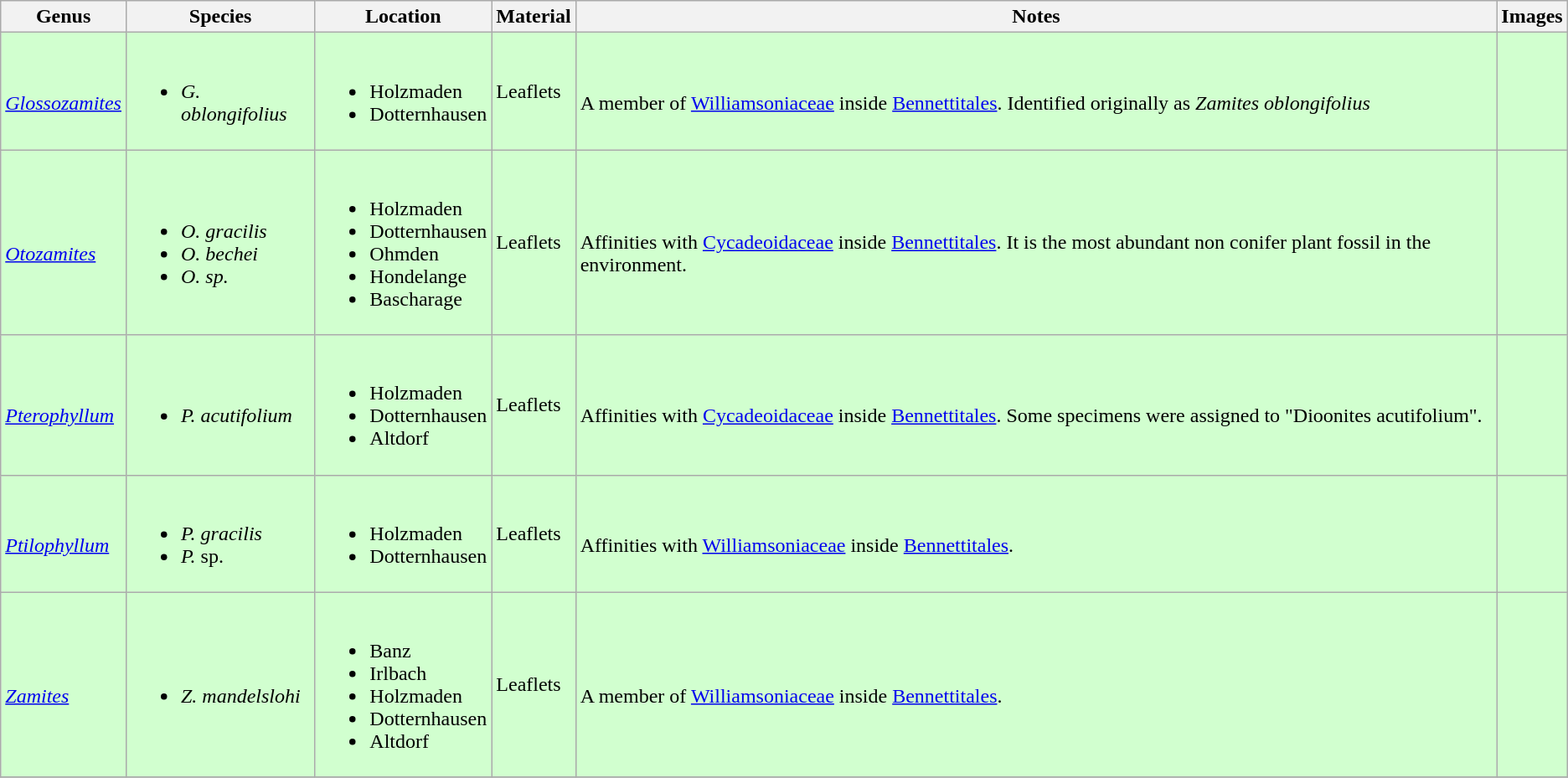<table class="wikitable sortable">
<tr>
<th>Genus</th>
<th>Species</th>
<th>Location</th>
<th>Material</th>
<th>Notes</th>
<th>Images</th>
</tr>
<tr>
<td style="background:#D1FFCF;"><br><em><a href='#'>Glossozamites</a></em></td>
<td style="background:#D1FFCF;"><br><ul><li><em>G. oblongifolius</em></li></ul></td>
<td style="background:#D1FFCF;"><br><ul><li>Holzmaden</li><li>Dotternhausen</li></ul></td>
<td style="background:#D1FFCF;">Leaflets</td>
<td style="background:#D1FFCF;"><br>A member of <a href='#'>Williamsoniaceae</a> inside <a href='#'>Bennettitales</a>. Identified originally as <em>Zamites oblongifolius</em></td>
<td style="background:#D1FFCF;"></td>
</tr>
<tr>
<td style="background:#D1FFCF;"><br><em><a href='#'>Otozamites</a></em></td>
<td style="background:#D1FFCF;"><br><ul><li><em>O. gracilis</em></li><li><em>O. bechei</em></li><li><em>O. sp.</em></li></ul></td>
<td style="background:#D1FFCF;"><br><ul><li>Holzmaden</li><li>Dotternhausen</li><li>Ohmden</li><li>Hondelange</li><li>Bascharage</li></ul></td>
<td style="background:#D1FFCF;">Leaflets</td>
<td style="background:#D1FFCF;"><br>Affinities with <a href='#'>Cycadeoidaceae</a> inside <a href='#'>Bennettitales</a>. It is the most abundant non conifer plant fossil in the environment.</td>
<td style="background:#D1FFCF;"><br></td>
</tr>
<tr>
<td style="background:#D1FFCF;"><br><em><a href='#'>Pterophyllum</a></em></td>
<td style="background:#D1FFCF;"><br><ul><li><em>P. acutifolium</em></li></ul></td>
<td style="background:#D1FFCF;"><br><ul><li>Holzmaden</li><li>Dotternhausen</li><li>Altdorf</li></ul></td>
<td style="background:#D1FFCF;">Leaflets</td>
<td style="background:#D1FFCF;"><br>Affinities with <a href='#'>Cycadeoidaceae</a> inside <a href='#'>Bennettitales</a>. Some specimens were assigned to "Dioonites acutifolium".</td>
<td style="background:#D1FFCF;"><br></td>
</tr>
<tr>
<td style="background:#D1FFCF;"><br><em><a href='#'>Ptilophyllum</a></em></td>
<td style="background:#D1FFCF;"><br><ul><li><em>P. gracilis</em></li><li><em>P.</em> sp.</li></ul></td>
<td style="background:#D1FFCF;"><br><ul><li>Holzmaden</li><li>Dotternhausen</li></ul></td>
<td style="background:#D1FFCF;">Leaflets</td>
<td style="background:#D1FFCF;"><br>Affinities with <a href='#'>Williamsoniaceae</a> inside <a href='#'>Bennettitales</a>.</td>
<td style="background:#D1FFCF;"><br></td>
</tr>
<tr>
<td style="background:#D1FFCF;"><br><em><a href='#'>Zamites</a></em></td>
<td style="background:#D1FFCF;"><br><ul><li><em>Z. mandelslohi</em></li></ul></td>
<td style="background:#D1FFCF;"><br><ul><li>Banz</li><li>Irlbach</li><li>Holzmaden</li><li>Dotternhausen</li><li>Altdorf</li></ul></td>
<td style="background:#D1FFCF;">Leaflets</td>
<td style="background:#D1FFCF;"><br>A member of <a href='#'>Williamsoniaceae</a> inside <a href='#'>Bennettitales</a>.</td>
<td style="background:#D1FFCF;"><br></td>
</tr>
<tr>
</tr>
</table>
